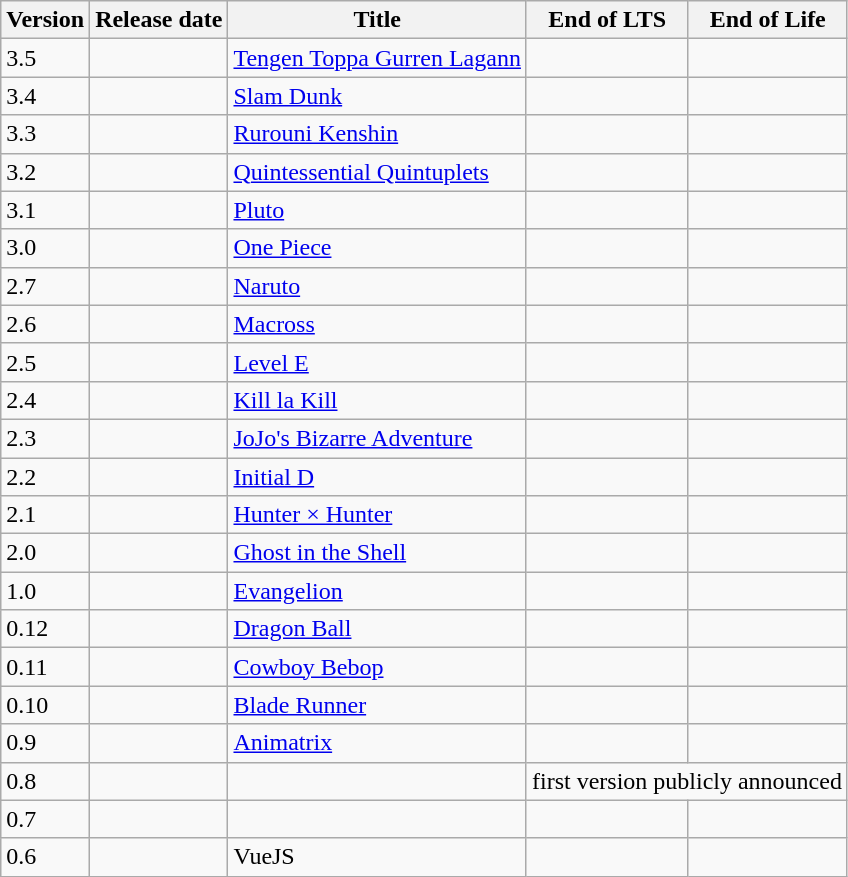<table class="wikitable">
<tr>
<th>Version</th>
<th>Release date</th>
<th>Title</th>
<th>End of LTS</th>
<th>End of Life</th>
</tr>
<tr>
<td>3.5</td>
<td></td>
<td><a href='#'>Tengen Toppa Gurren Lagann</a></td>
<td></td>
<td></td>
</tr>
<tr>
<td>3.4</td>
<td></td>
<td><a href='#'>Slam Dunk</a></td>
<td></td>
<td></td>
</tr>
<tr>
<td>3.3</td>
<td></td>
<td><a href='#'>Rurouni Kenshin</a></td>
<td></td>
<td></td>
</tr>
<tr>
<td>3.2</td>
<td></td>
<td><a href='#'>Quintessential Quintuplets</a></td>
<td></td>
<td></td>
</tr>
<tr>
<td>3.1</td>
<td></td>
<td><a href='#'>Pluto</a></td>
<td></td>
<td></td>
</tr>
<tr>
<td>3.0</td>
<td></td>
<td><a href='#'>One Piece</a></td>
<td></td>
<td></td>
</tr>
<tr>
<td>2.7</td>
<td></td>
<td><a href='#'>Naruto</a></td>
<td></td>
<td></td>
</tr>
<tr>
<td>2.6</td>
<td></td>
<td><a href='#'>Macross</a></td>
<td></td>
<td></td>
</tr>
<tr>
<td>2.5</td>
<td></td>
<td><a href='#'>Level E</a></td>
<td></td>
<td></td>
</tr>
<tr>
<td>2.4</td>
<td></td>
<td><a href='#'>Kill la Kill</a></td>
<td></td>
<td></td>
</tr>
<tr>
<td>2.3</td>
<td></td>
<td><a href='#'>JoJo's Bizarre Adventure</a></td>
<td></td>
<td></td>
</tr>
<tr>
<td>2.2</td>
<td></td>
<td><a href='#'>Initial D</a></td>
<td></td>
<td></td>
</tr>
<tr>
<td>2.1</td>
<td></td>
<td><a href='#'>Hunter × Hunter</a></td>
<td></td>
<td></td>
</tr>
<tr>
<td>2.0</td>
<td></td>
<td><a href='#'>Ghost in the Shell</a></td>
<td></td>
<td></td>
</tr>
<tr>
<td>1.0</td>
<td></td>
<td><a href='#'>Evangelion</a></td>
<td></td>
<td></td>
</tr>
<tr>
<td>0.12</td>
<td></td>
<td><a href='#'>Dragon Ball</a></td>
<td></td>
<td></td>
</tr>
<tr>
<td>0.11</td>
<td></td>
<td><a href='#'>Cowboy Bebop</a></td>
<td></td>
<td></td>
</tr>
<tr>
<td>0.10</td>
<td></td>
<td><a href='#'>Blade Runner</a></td>
<td></td>
<td></td>
</tr>
<tr>
<td>0.9</td>
<td></td>
<td><a href='#'>Animatrix</a></td>
<td></td>
<td></td>
</tr>
<tr>
<td>0.8</td>
<td></td>
<td></td>
<td colspan="2">first version publicly announced</td>
</tr>
<tr>
<td>0.7</td>
<td></td>
<td></td>
<td></td>
<td></td>
</tr>
<tr>
<td>0.6</td>
<td></td>
<td>VueJS</td>
<td></td>
<td></td>
</tr>
</table>
